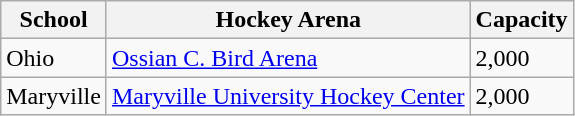<table class="wikitable sortable">
<tr>
<th>School</th>
<th>Hockey Arena</th>
<th>Capacity</th>
</tr>
<tr>
<td>Ohio</td>
<td><a href='#'>Ossian C. Bird Arena</a></td>
<td>2,000</td>
</tr>
<tr>
<td>Maryville</td>
<td><a href='#'>Maryville University Hockey Center</a></td>
<td>2,000</td>
</tr>
</table>
